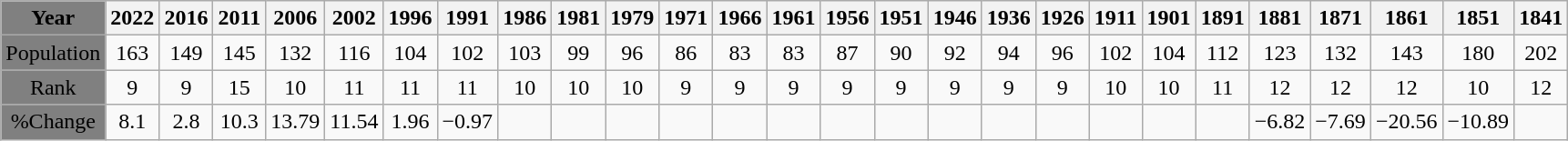<table class="wikitable">
<tr>
<th style="background:grey;">Year</th>
<th>2022</th>
<th>2016</th>
<th>2011</th>
<th>2006</th>
<th>2002</th>
<th>1996</th>
<th>1991</th>
<th>1986</th>
<th>1981</th>
<th>1979</th>
<th>1971</th>
<th>1966</th>
<th>1961</th>
<th>1956</th>
<th>1951</th>
<th>1946</th>
<th>1936</th>
<th>1926</th>
<th>1911</th>
<th>1901</th>
<th>1891</th>
<th>1881</th>
<th>1871</th>
<th>1861</th>
<th>1851</th>
<th>1841</th>
</tr>
<tr align="center">
<td style="background:grey;">Population</td>
<td>163</td>
<td>149</td>
<td>145</td>
<td>132</td>
<td>116</td>
<td>104</td>
<td>102</td>
<td>103</td>
<td>99</td>
<td>96</td>
<td>86</td>
<td>83</td>
<td>83</td>
<td>87</td>
<td>90</td>
<td>92</td>
<td>94</td>
<td>96</td>
<td>102</td>
<td>104</td>
<td>112</td>
<td>123</td>
<td>132</td>
<td>143</td>
<td>180</td>
<td>202</td>
</tr>
<tr align="center">
<td style="background:grey;">Rank</td>
<td>9</td>
<td>9</td>
<td>15</td>
<td>10</td>
<td>11</td>
<td>11</td>
<td>11</td>
<td>10</td>
<td>10</td>
<td>10</td>
<td>9</td>
<td>9</td>
<td>9</td>
<td>9</td>
<td>9</td>
<td>9</td>
<td>9</td>
<td>9</td>
<td>10</td>
<td>10</td>
<td>11</td>
<td>12</td>
<td>12</td>
<td>12</td>
<td>10</td>
<td>12</td>
</tr>
<tr align="center">
<td style="background:grey;">%Change</td>
<td>8.1</td>
<td>2.8</td>
<td>10.3</td>
<td>13.79</td>
<td>11.54</td>
<td>1.96</td>
<td>−0.97</td>
<td></td>
<td></td>
<td></td>
<td></td>
<td></td>
<td></td>
<td></td>
<td></td>
<td></td>
<td></td>
<td></td>
<td></td>
<td></td>
<td></td>
<td>−6.82</td>
<td>−7.69</td>
<td>−20.56</td>
<td>−10.89</td>
<td></td>
</tr>
</table>
